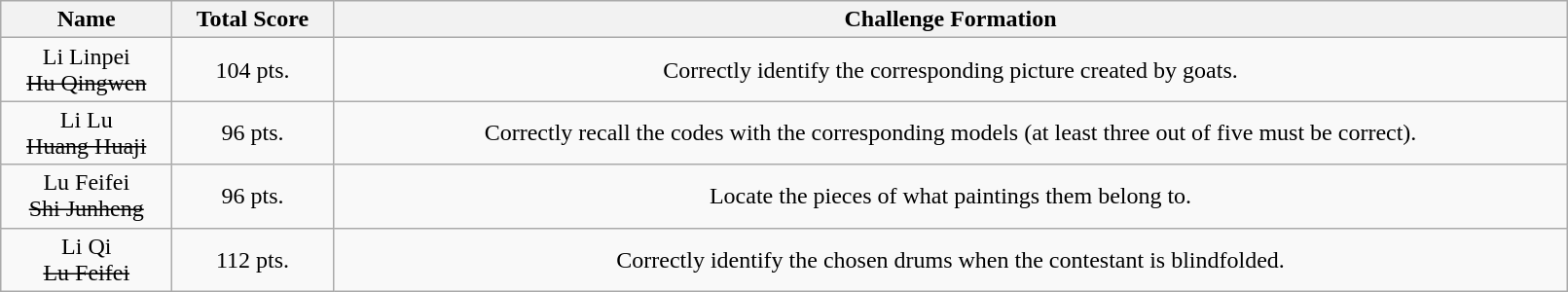<table class="wikitable" style="width:85%; text-align:center">
<tr>
<th>Name</th>
<th>Total Score</th>
<th>Challenge Formation</th>
</tr>
<tr>
<td>Li Linpei<br><s>Hu Qingwen</s></td>
<td>104 pts.</td>
<td>Correctly identify the corresponding picture created by goats.</td>
</tr>
<tr>
<td>Li Lu<br><s>Huang Huaji</s></td>
<td>96 pts.</td>
<td>Correctly recall the codes with the corresponding models (at least three out of five must be correct).</td>
</tr>
<tr>
<td>Lu Feifei<br><s>Shi Junheng</s></td>
<td>96 pts.</td>
<td>Locate the pieces of what paintings them belong to.</td>
</tr>
<tr>
<td>Li Qi<br><s>Lu Feifei</s></td>
<td>112 pts.</td>
<td>Correctly identify the chosen drums when the contestant is blindfolded.</td>
</tr>
</table>
